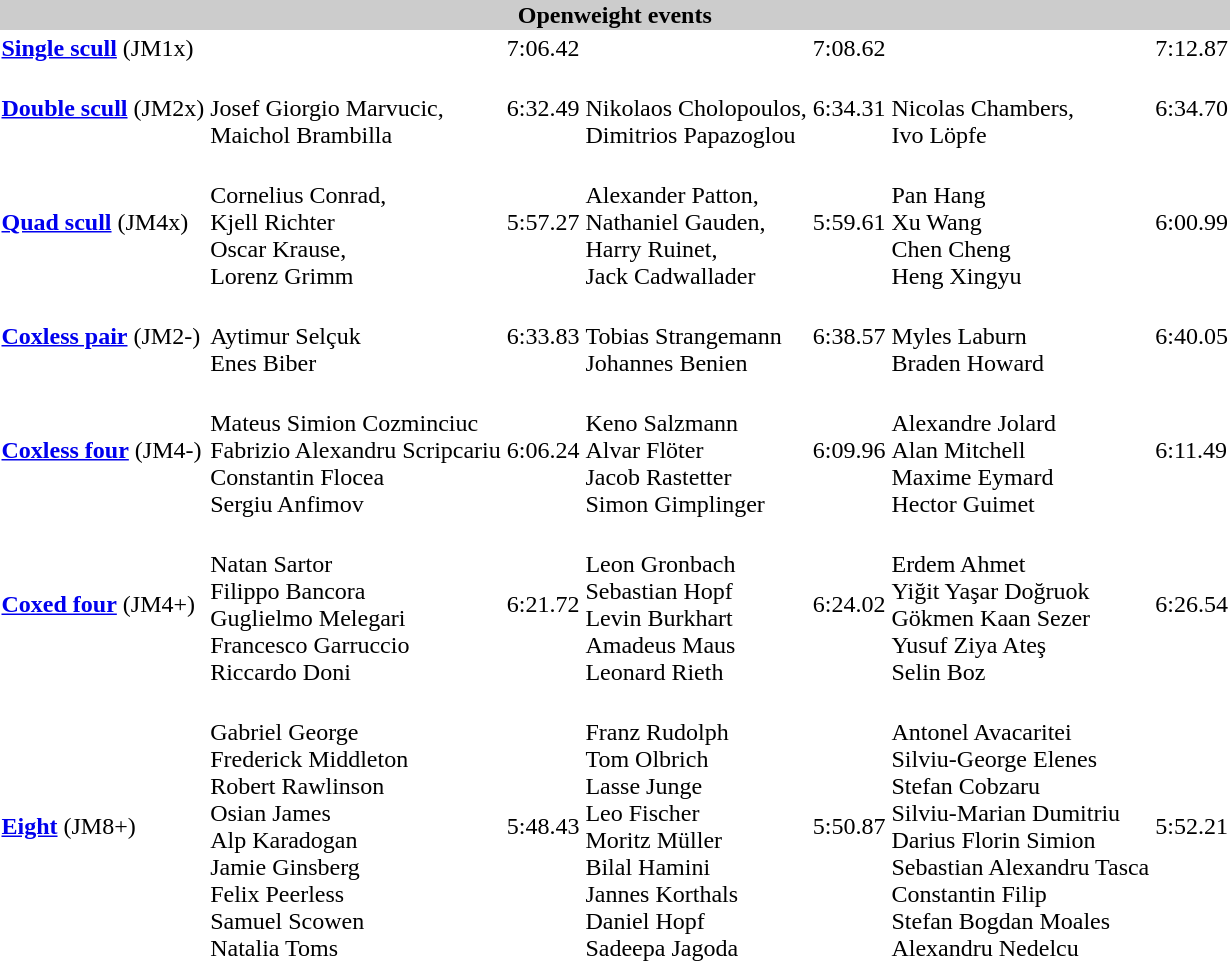<table>
<tr>
<th colspan="7" style="background-color:#CCC;">Openweight events</th>
</tr>
<tr>
<td><strong><a href='#'>Single scull</a></strong> (JM1x)</td>
<td></td>
<td>7:06.42</td>
<td></td>
<td>7:08.62</td>
<td></td>
<td>7:12.87</td>
</tr>
<tr>
<td><strong><a href='#'>Double scull</a></strong> (JM2x)</td>
<td><br>Josef Giorgio Marvucic,<br>Maichol Brambilla</td>
<td>6:32.49</td>
<td><br>Nikolaos Cholopoulos,<br>Dimitrios Papazoglou</td>
<td>6:34.31</td>
<td><br>Nicolas Chambers,<br>Ivo Löpfe</td>
<td>6:34.70</td>
</tr>
<tr>
<td><strong><a href='#'>Quad scull</a></strong> (JM4x)</td>
<td><br> Cornelius Conrad,<br>Kjell Richter<br>Oscar Krause,<br>Lorenz Grimm</td>
<td>5:57.27</td>
<td><br>Alexander Patton,<br>Nathaniel Gauden,<br>Harry Ruinet,<br>Jack Cadwallader</td>
<td>5:59.61</td>
<td><br> Pan Hang<br> Xu Wang<br> Chen Cheng<br> Heng Xingyu</td>
<td>6:00.99</td>
</tr>
<tr>
<td><strong><a href='#'>Coxless pair</a></strong> (JM2-)</td>
<td><br> Aytimur Selçuk<br> Enes Biber</td>
<td>6:33.83</td>
<td><br> Tobias Strangemann<br> Johannes Benien</td>
<td>6:38.57</td>
<td><br> Myles Laburn<br>  Braden Howard</td>
<td>6:40.05</td>
</tr>
<tr>
<td><strong><a href='#'>Coxless four</a></strong> (JM4-)</td>
<td><br> Mateus Simion Cozminciuc<br> Fabrizio Alexandru Scripcariu<br> Constantin Flocea<br>Sergiu Anfimov</td>
<td>6:06.24</td>
<td><br> Keno Salzmann<br> Alvar Flöter<br>Jacob Rastetter<br>  Simon Gimplinger</td>
<td>6:09.96</td>
<td><br> Alexandre Jolard<br> Alan Mitchell<br>Maxime Eymard<br> Hector Guimet</td>
<td>6:11.49</td>
</tr>
<tr>
<td><strong><a href='#'>Coxed four</a></strong> (JM4+)</td>
<td><br> Natan Sartor<br> Filippo Bancora<br> Guglielmo Melegari<br>  Francesco Garruccio<br> Riccardo Doni</td>
<td>6:21.72</td>
<td><br> Leon Gronbach<br>Sebastian Hopf<br> Levin Burkhart<br> Amadeus Maus<br> Leonard Rieth</td>
<td>6:24.02</td>
<td><br> Erdem Ahmet<br> Yiğit Yaşar Doğruok<br> Gökmen Kaan Sezer<br> Yusuf Ziya Ateş<br> Selin Boz</td>
<td>6:26.54</td>
</tr>
<tr>
<td><strong><a href='#'>Eight</a></strong> (JM8+)</td>
<td><br> Gabriel George<br>Frederick Middleton<br>  Robert Rawlinson<br> Osian James<br> Alp Karadogan<br>Jamie Ginsberg<br>Felix Peerless<br>  Samuel Scowen<br> Natalia Toms</td>
<td>5:48.43</td>
<td><br>  Franz Rudolph<br>  Tom Olbrich<br> Lasse Junge<br> Leo Fischer<br> Moritz Müller<br> Bilal Hamini<br> Jannes Korthals<br> Daniel Hopf<br> Sadeepa Jagoda</td>
<td>5:50.87</td>
<td><br>Antonel Avacaritei<br> Silviu-George Elenes<br> Stefan Cobzaru<br> Silviu-Marian Dumitriu<br> Darius Florin Simion<br> Sebastian Alexandru Tasca<br> Constantin Filip<br> Stefan Bogdan Moales<br> Alexandru Nedelcu</td>
<td>5:52.21</td>
</tr>
</table>
